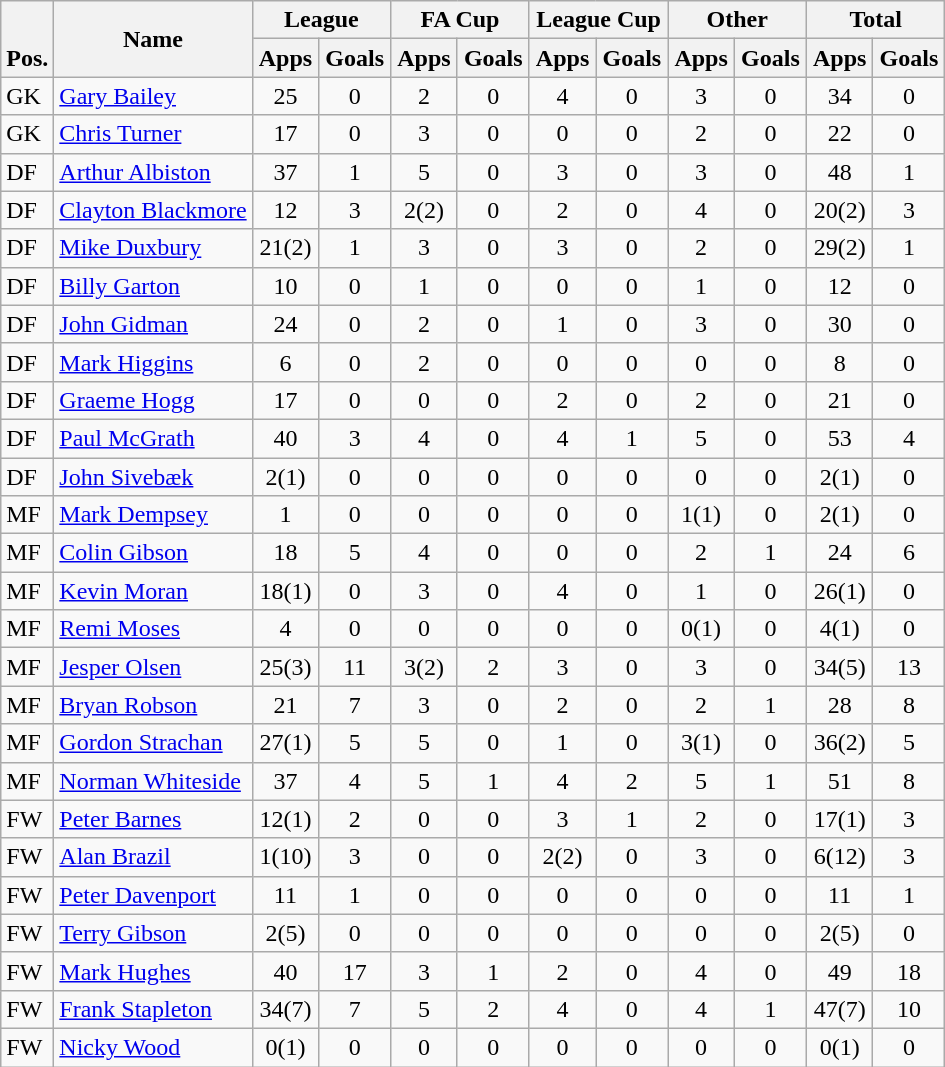<table class="wikitable" style="text-align:center">
<tr>
<th rowspan="2" valign="bottom">Pos.</th>
<th rowspan="2">Name</th>
<th colspan="2" width="85">League</th>
<th colspan="2" width="85">FA Cup</th>
<th colspan="2" width="85">League Cup</th>
<th colspan="2" width="85">Other</th>
<th colspan="2" width="85">Total</th>
</tr>
<tr>
<th>Apps</th>
<th>Goals</th>
<th>Apps</th>
<th>Goals</th>
<th>Apps</th>
<th>Goals</th>
<th>Apps</th>
<th>Goals</th>
<th>Apps</th>
<th>Goals</th>
</tr>
<tr>
<td align="left">GK</td>
<td align="left"> <a href='#'>Gary Bailey</a></td>
<td>25</td>
<td>0</td>
<td>2</td>
<td>0</td>
<td>4</td>
<td>0</td>
<td>3</td>
<td>0</td>
<td>34</td>
<td>0</td>
</tr>
<tr>
<td align="left">GK</td>
<td align="left"> <a href='#'>Chris Turner</a></td>
<td>17</td>
<td>0</td>
<td>3</td>
<td>0</td>
<td>0</td>
<td>0</td>
<td>2</td>
<td>0</td>
<td>22</td>
<td>0</td>
</tr>
<tr>
<td align="left">DF</td>
<td align="left"> <a href='#'>Arthur Albiston</a></td>
<td>37</td>
<td>1</td>
<td>5</td>
<td>0</td>
<td>3</td>
<td>0</td>
<td>3</td>
<td>0</td>
<td>48</td>
<td>1</td>
</tr>
<tr>
<td align="left">DF</td>
<td align="left"> <a href='#'>Clayton Blackmore</a></td>
<td>12</td>
<td>3</td>
<td>2(2)</td>
<td>0</td>
<td>2</td>
<td>0</td>
<td>4</td>
<td>0</td>
<td>20(2)</td>
<td>3</td>
</tr>
<tr>
<td align="left">DF</td>
<td align="left"> <a href='#'>Mike Duxbury</a></td>
<td>21(2)</td>
<td>1</td>
<td>3</td>
<td>0</td>
<td>3</td>
<td>0</td>
<td>2</td>
<td>0</td>
<td>29(2)</td>
<td>1</td>
</tr>
<tr>
<td align="left">DF</td>
<td align="left"> <a href='#'>Billy Garton</a></td>
<td>10</td>
<td>0</td>
<td>1</td>
<td>0</td>
<td>0</td>
<td>0</td>
<td>1</td>
<td>0</td>
<td>12</td>
<td>0</td>
</tr>
<tr>
<td align="left">DF</td>
<td align="left"> <a href='#'>John Gidman</a></td>
<td>24</td>
<td>0</td>
<td>2</td>
<td>0</td>
<td>1</td>
<td>0</td>
<td>3</td>
<td>0</td>
<td>30</td>
<td>0</td>
</tr>
<tr>
<td align="left">DF</td>
<td align="left"> <a href='#'>Mark Higgins</a></td>
<td>6</td>
<td>0</td>
<td>2</td>
<td>0</td>
<td>0</td>
<td>0</td>
<td>0</td>
<td>0</td>
<td>8</td>
<td>0</td>
</tr>
<tr>
<td align="left">DF</td>
<td align="left"> <a href='#'>Graeme Hogg</a></td>
<td>17</td>
<td>0</td>
<td>0</td>
<td>0</td>
<td>2</td>
<td>0</td>
<td>2</td>
<td>0</td>
<td>21</td>
<td>0</td>
</tr>
<tr>
<td align="left">DF</td>
<td align="left"> <a href='#'>Paul McGrath</a></td>
<td>40</td>
<td>3</td>
<td>4</td>
<td>0</td>
<td>4</td>
<td>1</td>
<td>5</td>
<td>0</td>
<td>53</td>
<td>4</td>
</tr>
<tr>
<td align="left">DF</td>
<td align="left"> <a href='#'>John Sivebæk</a></td>
<td>2(1)</td>
<td>0</td>
<td>0</td>
<td>0</td>
<td>0</td>
<td>0</td>
<td>0</td>
<td>0</td>
<td>2(1)</td>
<td>0</td>
</tr>
<tr>
<td align="left">MF</td>
<td align="left"> <a href='#'>Mark Dempsey</a></td>
<td>1</td>
<td>0</td>
<td>0</td>
<td>0</td>
<td>0</td>
<td>0</td>
<td>1(1)</td>
<td>0</td>
<td>2(1)</td>
<td>0</td>
</tr>
<tr>
<td align="left">MF</td>
<td align="left"> <a href='#'>Colin Gibson</a></td>
<td>18</td>
<td>5</td>
<td>4</td>
<td>0</td>
<td>0</td>
<td>0</td>
<td>2</td>
<td>1</td>
<td>24</td>
<td>6</td>
</tr>
<tr>
<td align="left">MF</td>
<td align="left"> <a href='#'>Kevin Moran</a></td>
<td>18(1)</td>
<td>0</td>
<td>3</td>
<td>0</td>
<td>4</td>
<td>0</td>
<td>1</td>
<td>0</td>
<td>26(1)</td>
<td>0</td>
</tr>
<tr>
<td align="left">MF</td>
<td align="left"> <a href='#'>Remi Moses</a></td>
<td>4</td>
<td>0</td>
<td>0</td>
<td>0</td>
<td>0</td>
<td>0</td>
<td>0(1)</td>
<td>0</td>
<td>4(1)</td>
<td>0</td>
</tr>
<tr>
<td align="left">MF</td>
<td align="left"> <a href='#'>Jesper Olsen</a></td>
<td>25(3)</td>
<td>11</td>
<td>3(2)</td>
<td>2</td>
<td>3</td>
<td>0</td>
<td>3</td>
<td>0</td>
<td>34(5)</td>
<td>13</td>
</tr>
<tr>
<td align="left">MF</td>
<td align="left"> <a href='#'>Bryan Robson</a></td>
<td>21</td>
<td>7</td>
<td>3</td>
<td>0</td>
<td>2</td>
<td>0</td>
<td>2</td>
<td>1</td>
<td>28</td>
<td>8</td>
</tr>
<tr>
<td align="left">MF</td>
<td align="left"> <a href='#'>Gordon Strachan</a></td>
<td>27(1)</td>
<td>5</td>
<td>5</td>
<td>0</td>
<td>1</td>
<td>0</td>
<td>3(1)</td>
<td>0</td>
<td>36(2)</td>
<td>5</td>
</tr>
<tr>
<td align="left">MF</td>
<td align="left"> <a href='#'>Norman Whiteside</a></td>
<td>37</td>
<td>4</td>
<td>5</td>
<td>1</td>
<td>4</td>
<td>2</td>
<td>5</td>
<td>1</td>
<td>51</td>
<td>8</td>
</tr>
<tr>
<td align="left">FW</td>
<td align="left"> <a href='#'>Peter Barnes</a></td>
<td>12(1)</td>
<td>2</td>
<td>0</td>
<td>0</td>
<td>3</td>
<td>1</td>
<td>2</td>
<td>0</td>
<td>17(1)</td>
<td>3</td>
</tr>
<tr>
<td align="left">FW</td>
<td align="left"> <a href='#'>Alan Brazil</a></td>
<td>1(10)</td>
<td>3</td>
<td>0</td>
<td>0</td>
<td>2(2)</td>
<td>0</td>
<td>3</td>
<td>0</td>
<td>6(12)</td>
<td>3</td>
</tr>
<tr>
<td align="left">FW</td>
<td align="left"> <a href='#'>Peter Davenport</a></td>
<td>11</td>
<td>1</td>
<td>0</td>
<td>0</td>
<td>0</td>
<td>0</td>
<td>0</td>
<td>0</td>
<td>11</td>
<td>1</td>
</tr>
<tr>
<td align="left">FW</td>
<td align="left"> <a href='#'>Terry Gibson</a></td>
<td>2(5)</td>
<td>0</td>
<td>0</td>
<td>0</td>
<td>0</td>
<td>0</td>
<td>0</td>
<td>0</td>
<td>2(5)</td>
<td>0</td>
</tr>
<tr>
<td align="left">FW</td>
<td align="left"> <a href='#'>Mark Hughes</a></td>
<td>40</td>
<td>17</td>
<td>3</td>
<td>1</td>
<td>2</td>
<td>0</td>
<td>4</td>
<td>0</td>
<td>49</td>
<td>18</td>
</tr>
<tr>
<td align="left">FW</td>
<td align="left"> <a href='#'>Frank Stapleton</a></td>
<td>34(7)</td>
<td>7</td>
<td>5</td>
<td>2</td>
<td>4</td>
<td>0</td>
<td>4</td>
<td>1</td>
<td>47(7)</td>
<td>10</td>
</tr>
<tr>
<td align="left">FW</td>
<td align="left"> <a href='#'>Nicky Wood</a></td>
<td>0(1)</td>
<td>0</td>
<td>0</td>
<td>0</td>
<td>0</td>
<td>0</td>
<td>0</td>
<td>0</td>
<td>0(1)</td>
<td>0</td>
</tr>
</table>
